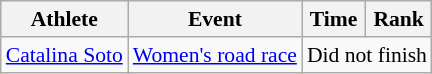<table class=wikitable style=font-size:90%;text-align:center>
<tr>
<th>Athlete</th>
<th>Event</th>
<th>Time</th>
<th>Rank</th>
</tr>
<tr>
<td align=left><a href='#'>Catalina Soto</a></td>
<td align=left><a href='#'>Women's road race</a></td>
<td colspan=2>Did not finish</td>
</tr>
</table>
